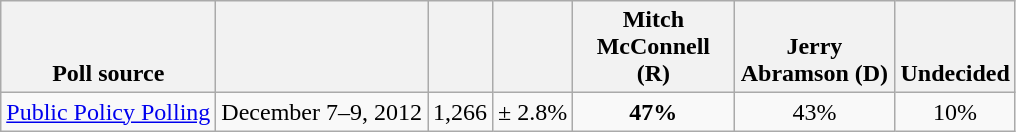<table class="wikitable" style="text-align:center">
<tr valign= bottom>
<th>Poll source</th>
<th></th>
<th></th>
<th></th>
<th style="width:100px;">Mitch<br>McConnell (R)</th>
<th style="width:100px;">Jerry<br>Abramson (D)</th>
<th>Undecided</th>
</tr>
<tr>
<td align=left><a href='#'>Public Policy Polling</a></td>
<td>December 7–9, 2012</td>
<td>1,266</td>
<td>± 2.8%</td>
<td><strong>47%</strong></td>
<td>43%</td>
<td>10%</td>
</tr>
</table>
